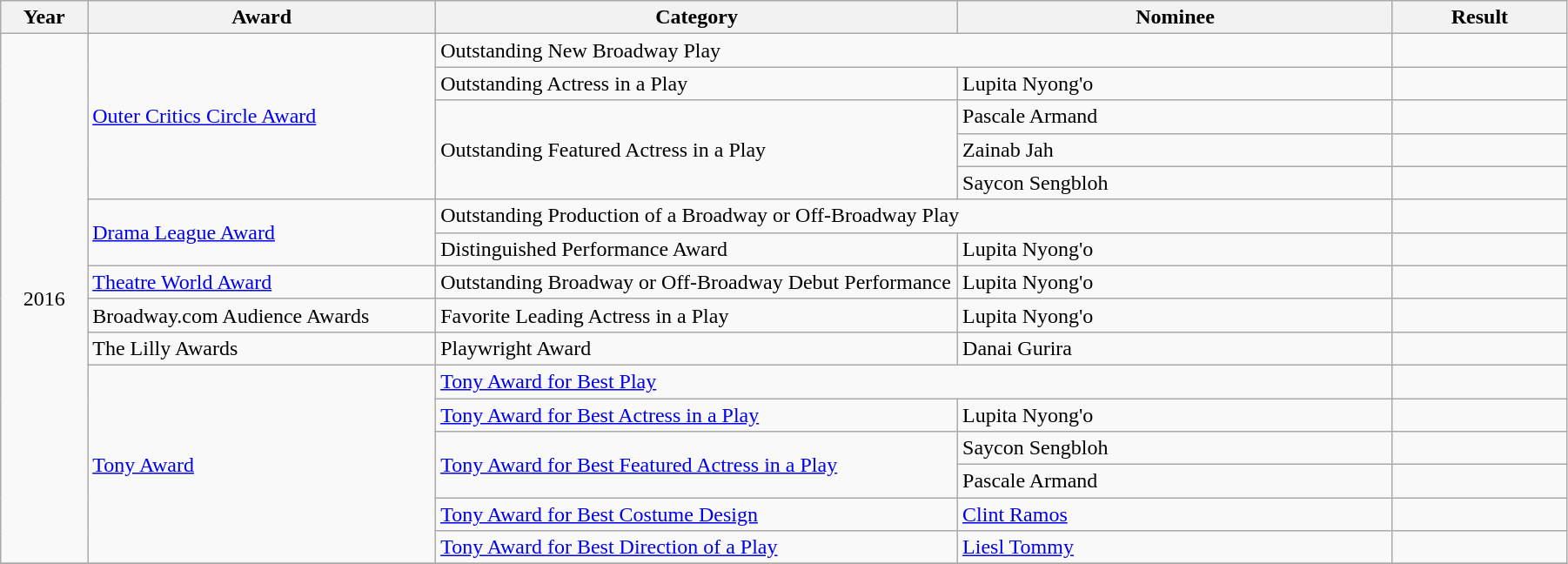<table class="wikitable" width="95%">
<tr>
<th width="5%">Year</th>
<th width="20%">Award</th>
<th width="30%">Category</th>
<th width="25%">Nominee</th>
<th width="10%">Result</th>
</tr>
<tr>
<td rowspan="16" align="center">2016</td>
<td rowspan="5"><a href='#'>Outer Critics Circle Award</a></td>
<td colspan="2">Outstanding New Broadway Play</td>
<td></td>
</tr>
<tr>
<td>Outstanding Actress in a Play</td>
<td>Lupita Nyong'o</td>
<td></td>
</tr>
<tr>
<td rowspan="3">Outstanding Featured Actress in a Play</td>
<td>Pascale Armand</td>
<td></td>
</tr>
<tr>
<td>Zainab Jah</td>
<td></td>
</tr>
<tr>
<td>Saycon Sengbloh</td>
<td></td>
</tr>
<tr>
<td rowspan="2"><a href='#'>Drama League Award</a></td>
<td colspan="2">Outstanding Production of a Broadway or Off-Broadway Play</td>
<td></td>
</tr>
<tr>
<td>Distinguished Performance Award</td>
<td>Lupita Nyong'o</td>
<td></td>
</tr>
<tr>
<td><a href='#'>Theatre World Award</a></td>
<td>Outstanding Broadway or Off-Broadway Debut Performance</td>
<td>Lupita Nyong'o</td>
<td></td>
</tr>
<tr>
<td>Broadway.com Audience Awards</td>
<td>Favorite Leading Actress in a Play</td>
<td>Lupita Nyong'o</td>
<td></td>
</tr>
<tr>
<td>The Lilly Awards</td>
<td>Playwright Award</td>
<td>Danai Gurira</td>
<td></td>
</tr>
<tr>
<td rowspan="6"><a href='#'>Tony Award</a></td>
<td colspan="2"><a href='#'>Tony Award for Best Play</a></td>
<td></td>
</tr>
<tr>
<td><a href='#'>Tony Award for Best Actress in a Play</a></td>
<td>Lupita Nyong'o</td>
<td></td>
</tr>
<tr>
<td rowspan="2"><a href='#'>Tony Award for Best Featured Actress in a Play</a></td>
<td>Saycon Sengbloh</td>
<td></td>
</tr>
<tr>
<td>Pascale Armand</td>
<td></td>
</tr>
<tr>
<td><a href='#'>Tony Award for Best Costume Design</a></td>
<td><a href='#'>Clint Ramos</a></td>
<td></td>
</tr>
<tr>
<td><a href='#'>Tony Award for Best Direction of a Play</a></td>
<td><a href='#'>Liesl Tommy</a></td>
<td></td>
</tr>
<tr>
</tr>
</table>
